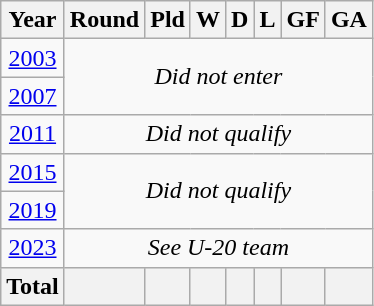<table class="wikitable" style="text-align: center;">
<tr>
<th>Year</th>
<th>Round</th>
<th>Pld</th>
<th>W</th>
<th>D</th>
<th>L</th>
<th>GF</th>
<th>GA</th>
</tr>
<tr>
<td> <a href='#'>2003</a></td>
<td rowspan=2 colspan=8><em>Did not enter</em></td>
</tr>
<tr>
<td> <a href='#'>2007</a></td>
</tr>
<tr>
<td> <a href='#'>2011</a></td>
<td colspan=8><em>Did not qualify</em></td>
</tr>
<tr>
<td> <a href='#'>2015</a></td>
<td colspan=8 rowspan=2><em>Did not qualify</em></td>
</tr>
<tr>
<td> <a href='#'>2019</a></td>
</tr>
<tr>
<td> <a href='#'>2023</a></td>
<td colspan=8><em>See U-20 team</em></td>
</tr>
<tr>
<th>Total</th>
<th></th>
<th></th>
<th></th>
<th></th>
<th></th>
<th></th>
<th></th>
</tr>
</table>
